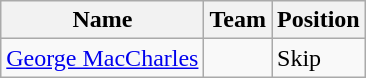<table class="wikitable">
<tr>
<th><strong>Name</strong></th>
<th><strong>Team</strong></th>
<th><strong>Position</strong></th>
</tr>
<tr>
<td><a href='#'>George MacCharles</a></td>
<td></td>
<td>Skip</td>
</tr>
</table>
